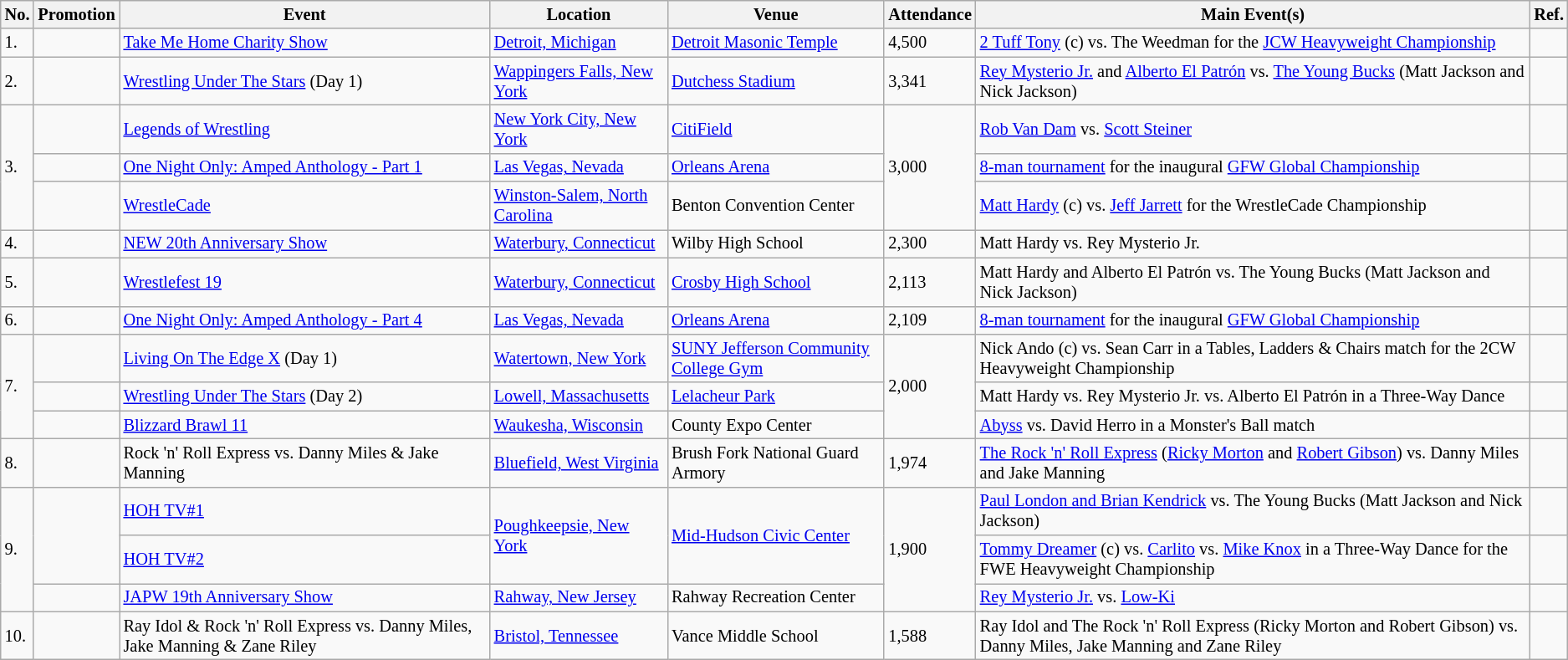<table class="wikitable sortable" style="font-size:85%;">
<tr>
<th>No.</th>
<th>Promotion</th>
<th>Event</th>
<th>Location</th>
<th>Venue</th>
<th>Attendance</th>
<th class=unsortable>Main Event(s)</th>
<th class=unsortable>Ref.</th>
</tr>
<tr>
<td>1.</td>
<td></td>
<td><a href='#'>Take Me Home Charity Show</a> <br> </td>
<td><a href='#'>Detroit, Michigan</a></td>
<td><a href='#'>Detroit Masonic Temple</a></td>
<td>4,500</td>
<td><a href='#'>2 Tuff Tony</a> (c) vs. The Weedman for the <a href='#'>JCW Heavyweight Championship</a></td>
<td></td>
</tr>
<tr>
<td>2.</td>
<td></td>
<td><a href='#'>Wrestling Under The Stars</a> (Day 1) <br> </td>
<td><a href='#'>Wappingers Falls, New York</a></td>
<td><a href='#'>Dutchess Stadium</a></td>
<td>3,341</td>
<td><a href='#'>Rey Mysterio Jr.</a> and <a href='#'>Alberto El Patrón</a> vs. <a href='#'>The Young Bucks</a> (Matt Jackson and Nick Jackson)</td>
<td></td>
</tr>
<tr>
<td rowspan=3>3.</td>
<td></td>
<td><a href='#'>Legends of Wrestling</a> <br> </td>
<td><a href='#'>New York City, New York</a></td>
<td><a href='#'>CitiField</a></td>
<td rowspan=3>3,000</td>
<td><a href='#'>Rob Van Dam</a> vs. <a href='#'>Scott Steiner</a></td>
<td></td>
</tr>
<tr>
<td></td>
<td><a href='#'>One Night Only: Amped Anthology - Part 1</a> <br> </td>
<td><a href='#'>Las Vegas, Nevada</a></td>
<td><a href='#'>Orleans Arena</a></td>
<td><a href='#'>8-man tournament</a> for the inaugural <a href='#'>GFW Global Championship</a></td>
<td></td>
</tr>
<tr>
<td></td>
<td><a href='#'>WrestleCade</a> <br> </td>
<td><a href='#'>Winston-Salem, North Carolina</a></td>
<td>Benton Convention Center</td>
<td><a href='#'>Matt Hardy</a> (c) vs. <a href='#'>Jeff Jarrett</a> for the WrestleCade Championship</td>
<td></td>
</tr>
<tr>
<td>4.</td>
<td></td>
<td><a href='#'>NEW 20th Anniversary Show</a> <br> </td>
<td><a href='#'>Waterbury, Connecticut</a></td>
<td>Wilby High School</td>
<td>2,300</td>
<td>Matt Hardy vs. Rey Mysterio Jr.</td>
<td></td>
</tr>
<tr>
<td>5.</td>
<td></td>
<td><a href='#'>Wrestlefest 19</a> <br> </td>
<td><a href='#'>Waterbury, Connecticut</a></td>
<td><a href='#'>Crosby High School</a></td>
<td>2,113</td>
<td>Matt Hardy and Alberto El Patrón vs. The Young Bucks (Matt Jackson and Nick Jackson)</td>
<td></td>
</tr>
<tr>
<td>6.</td>
<td></td>
<td><a href='#'>One Night Only: Amped Anthology - Part 4</a> <br> </td>
<td><a href='#'>Las Vegas, Nevada</a></td>
<td><a href='#'>Orleans Arena</a></td>
<td>2,109</td>
<td><a href='#'>8-man tournament</a> for the inaugural <a href='#'>GFW Global Championship</a></td>
<td></td>
</tr>
<tr>
<td rowspan=3>7.</td>
<td></td>
<td><a href='#'>Living On The Edge X</a> (Day 1) <br> </td>
<td><a href='#'>Watertown, New York</a></td>
<td><a href='#'>SUNY Jefferson Community College Gym</a></td>
<td rowspan=3>2,000</td>
<td>Nick Ando (c) vs. Sean Carr in a Tables, Ladders & Chairs match for the 2CW Heavyweight Championship</td>
<td></td>
</tr>
<tr>
<td></td>
<td><a href='#'>Wrestling Under The Stars</a> (Day 2) <br> </td>
<td><a href='#'>Lowell, Massachusetts</a></td>
<td><a href='#'>Lelacheur Park</a></td>
<td>Matt Hardy vs. Rey Mysterio Jr. vs. Alberto El Patrón in a Three-Way Dance</td>
<td></td>
</tr>
<tr>
<td></td>
<td><a href='#'>Blizzard Brawl 11</a> <br> </td>
<td><a href='#'>Waukesha, Wisconsin</a></td>
<td>County Expo Center</td>
<td><a href='#'>Abyss</a> vs. David Herro in a Monster's Ball match</td>
<td></td>
</tr>
<tr>
<td>8.</td>
<td></td>
<td>Rock 'n' Roll Express vs. Danny Miles & Jake Manning <br>  </td>
<td><a href='#'>Bluefield, West Virginia</a></td>
<td>Brush Fork National Guard Armory</td>
<td>1,974</td>
<td><a href='#'>The Rock 'n' Roll Express</a> (<a href='#'>Ricky Morton</a> and <a href='#'>Robert Gibson</a>) vs. Danny Miles and Jake Manning</td>
<td></td>
</tr>
<tr>
<td rowspan=3>9.</td>
<td rowspan=2></td>
<td><a href='#'>HOH TV#1</a> <br> </td>
<td rowspan=2><a href='#'>Poughkeepsie, New York</a></td>
<td rowspan=2><a href='#'>Mid-Hudson Civic Center</a></td>
<td rowspan=3>1,900</td>
<td><a href='#'>Paul London and Brian Kendrick</a> vs. The Young Bucks (Matt Jackson and Nick Jackson)</td>
<td></td>
</tr>
<tr>
<td><a href='#'>HOH TV#2</a> <br> </td>
<td><a href='#'>Tommy Dreamer</a> (c) vs. <a href='#'>Carlito</a> vs. <a href='#'>Mike Knox</a> in a Three-Way Dance for the FWE Heavyweight Championship</td>
<td></td>
</tr>
<tr>
<td></td>
<td><a href='#'>JAPW 19th Anniversary Show</a> <br> </td>
<td><a href='#'>Rahway, New Jersey</a></td>
<td>Rahway Recreation Center</td>
<td><a href='#'>Rey Mysterio Jr.</a> vs. <a href='#'>Low-Ki</a></td>
<td></td>
</tr>
<tr>
<td>10.</td>
<td></td>
<td>Ray Idol & Rock 'n' Roll Express vs. Danny Miles, Jake Manning & Zane Riley <br> </td>
<td><a href='#'>Bristol, Tennessee</a></td>
<td>Vance Middle School</td>
<td>1,588</td>
<td>Ray Idol and The Rock 'n' Roll Express (Ricky Morton and Robert Gibson) vs. Danny Miles, Jake Manning and Zane Riley</td>
<td></td>
</tr>
</table>
